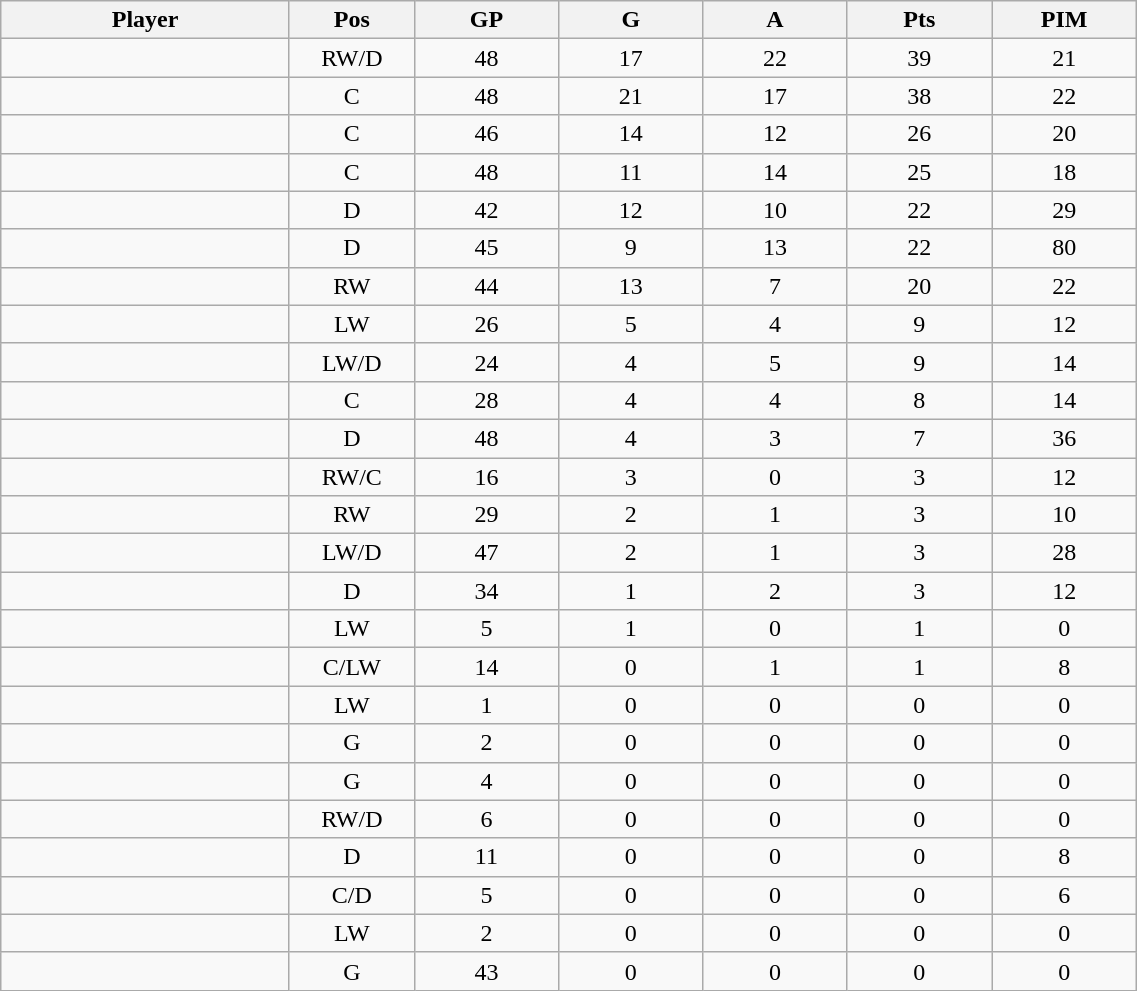<table class="wikitable sortable" width="60%">
<tr ALIGN="center">
<th bgcolor="#DDDDFF" width="10%">Player</th>
<th bgcolor="#DDDDFF" width="3%" title="Position">Pos</th>
<th bgcolor="#DDDDFF" width="5%" title="Games played">GP</th>
<th bgcolor="#DDDDFF" width="5%" title="Goals">G</th>
<th bgcolor="#DDDDFF" width="5%" title="Assists">A</th>
<th bgcolor="#DDDDFF" width="5%" title="Points">Pts</th>
<th bgcolor="#DDDDFF" width="5%" title="Penalties in Minutes">PIM</th>
</tr>
<tr align="center">
<td align="right"></td>
<td>RW/D</td>
<td>48</td>
<td>17</td>
<td>22</td>
<td>39</td>
<td>21</td>
</tr>
<tr align="center">
<td align="right"></td>
<td>C</td>
<td>48</td>
<td>21</td>
<td>17</td>
<td>38</td>
<td>22</td>
</tr>
<tr align="center">
<td align="right"></td>
<td>C</td>
<td>46</td>
<td>14</td>
<td>12</td>
<td>26</td>
<td>20</td>
</tr>
<tr align="center">
<td align="right"></td>
<td>C</td>
<td>48</td>
<td>11</td>
<td>14</td>
<td>25</td>
<td>18</td>
</tr>
<tr align="center">
<td align="right"></td>
<td>D</td>
<td>42</td>
<td>12</td>
<td>10</td>
<td>22</td>
<td>29</td>
</tr>
<tr align="center">
<td align="right"></td>
<td>D</td>
<td>45</td>
<td>9</td>
<td>13</td>
<td>22</td>
<td>80</td>
</tr>
<tr align="center">
<td align="right"></td>
<td>RW</td>
<td>44</td>
<td>13</td>
<td>7</td>
<td>20</td>
<td>22</td>
</tr>
<tr align="center">
<td align="right"></td>
<td>LW</td>
<td>26</td>
<td>5</td>
<td>4</td>
<td>9</td>
<td>12</td>
</tr>
<tr align="center">
<td align="right"></td>
<td>LW/D</td>
<td>24</td>
<td>4</td>
<td>5</td>
<td>9</td>
<td>14</td>
</tr>
<tr align="center">
<td align="right"></td>
<td>C</td>
<td>28</td>
<td>4</td>
<td>4</td>
<td>8</td>
<td>14</td>
</tr>
<tr align="center">
<td align="right"></td>
<td>D</td>
<td>48</td>
<td>4</td>
<td>3</td>
<td>7</td>
<td>36</td>
</tr>
<tr align="center">
<td align="right"></td>
<td>RW/C</td>
<td>16</td>
<td>3</td>
<td>0</td>
<td>3</td>
<td>12</td>
</tr>
<tr align="center">
<td align="right"></td>
<td>RW</td>
<td>29</td>
<td>2</td>
<td>1</td>
<td>3</td>
<td>10</td>
</tr>
<tr align="center">
<td align="right"></td>
<td>LW/D</td>
<td>47</td>
<td>2</td>
<td>1</td>
<td>3</td>
<td>28</td>
</tr>
<tr align="center">
<td align="right"></td>
<td>D</td>
<td>34</td>
<td>1</td>
<td>2</td>
<td>3</td>
<td>12</td>
</tr>
<tr align="center">
<td align="right"></td>
<td>LW</td>
<td>5</td>
<td>1</td>
<td>0</td>
<td>1</td>
<td>0</td>
</tr>
<tr align="center">
<td align="right"></td>
<td>C/LW</td>
<td>14</td>
<td>0</td>
<td>1</td>
<td>1</td>
<td>8</td>
</tr>
<tr align="center">
<td align="right"></td>
<td>LW</td>
<td>1</td>
<td>0</td>
<td>0</td>
<td>0</td>
<td>0</td>
</tr>
<tr align="center">
<td align="right"></td>
<td>G</td>
<td>2</td>
<td>0</td>
<td>0</td>
<td>0</td>
<td>0</td>
</tr>
<tr align="center">
<td align="right"></td>
<td>G</td>
<td>4</td>
<td>0</td>
<td>0</td>
<td>0</td>
<td>0</td>
</tr>
<tr align="center">
<td align="right"></td>
<td>RW/D</td>
<td>6</td>
<td>0</td>
<td>0</td>
<td>0</td>
<td>0</td>
</tr>
<tr align="center">
<td align="right"></td>
<td>D</td>
<td>11</td>
<td>0</td>
<td>0</td>
<td>0</td>
<td>8</td>
</tr>
<tr align="center">
<td align="right"></td>
<td>C/D</td>
<td>5</td>
<td>0</td>
<td>0</td>
<td>0</td>
<td>6</td>
</tr>
<tr align="center">
<td align="right"></td>
<td>LW</td>
<td>2</td>
<td>0</td>
<td>0</td>
<td>0</td>
<td>0</td>
</tr>
<tr align="center">
<td align="right"></td>
<td>G</td>
<td>43</td>
<td>0</td>
<td>0</td>
<td>0</td>
<td>0</td>
</tr>
</table>
